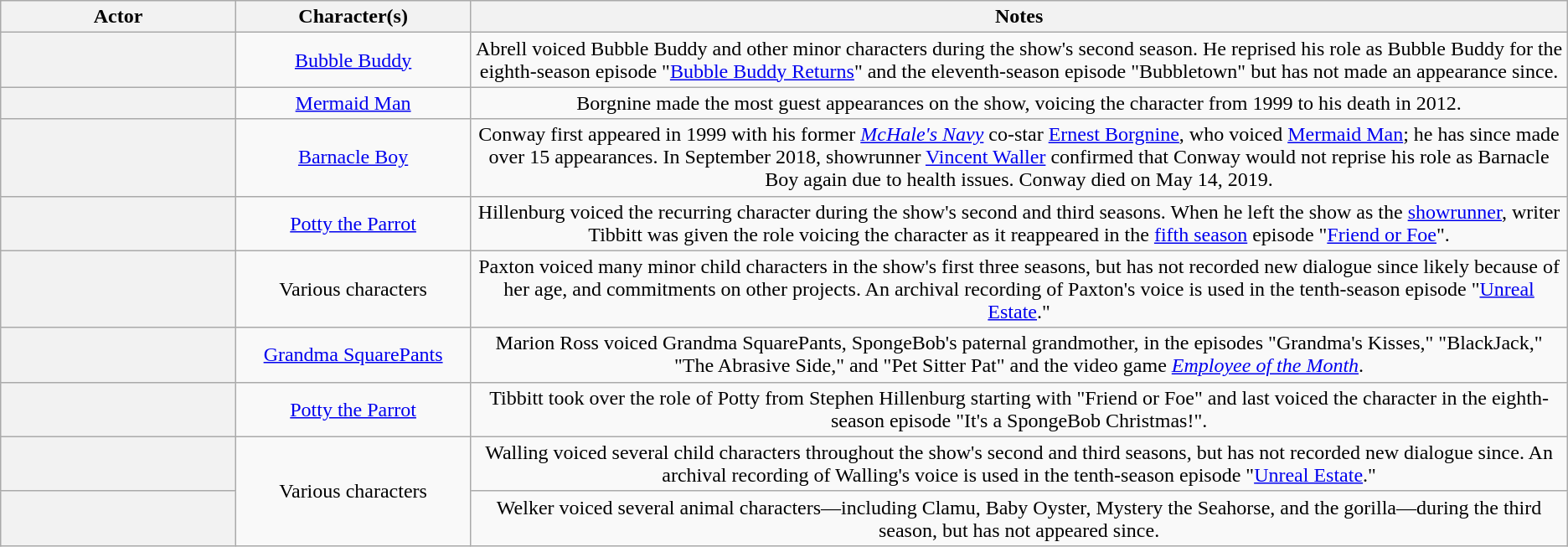<table class="wikitable plainrowheaders" style="text-align:center">
<tr>
<th scope="col" style="width:15%;">Actor</th>
<th scope="col" style="width:15%;">Character(s)</th>
<th scope="col" style="width:70%;">Notes</th>
</tr>
<tr>
<th scope="row"></th>
<td><a href='#'>Bubble Buddy</a></td>
<td>Abrell voiced Bubble Buddy and other minor characters during the show's second season. He reprised his role as Bubble Buddy for the eighth-season episode "<a href='#'>Bubble Buddy Returns</a>" and the eleventh-season episode "Bubbletown" but has not made an appearance since.</td>
</tr>
<tr>
<th scope="row"></th>
<td><a href='#'>Mermaid Man</a></td>
<td>Borgnine made the most guest appearances on the show, voicing the character from 1999 to his death in 2012.</td>
</tr>
<tr>
<th scope="row"></th>
<td><a href='#'>Barnacle Boy</a></td>
<td>Conway first appeared in 1999 with his former <em><a href='#'>McHale's Navy</a></em> co-star <a href='#'>Ernest Borgnine</a>, who voiced <a href='#'>Mermaid Man</a>; he has since made over 15 appearances. In September 2018, showrunner <a href='#'>Vincent Waller</a> confirmed that Conway would not reprise his role as Barnacle Boy again due to health issues. Conway died on May 14, 2019.</td>
</tr>
<tr>
<th scope="row"></th>
<td><a href='#'>Potty the Parrot</a></td>
<td>Hillenburg voiced the recurring character during the show's second and third seasons. When he left the show as the <a href='#'>showrunner</a>, writer Tibbitt was given the role voicing the character as it reappeared in the <a href='#'>fifth season</a> episode "<a href='#'>Friend or Foe</a>".</td>
</tr>
<tr>
<th scope="row"></th>
<td>Various characters</td>
<td>Paxton voiced many minor child characters in the show's first three seasons, but has not recorded new dialogue since likely because of her age, and commitments on other projects. An archival recording of Paxton's voice is used in the tenth-season episode "<a href='#'>Unreal Estate</a>."</td>
</tr>
<tr>
<th scope="row"></th>
<td><a href='#'>Grandma SquarePants</a></td>
<td>Marion Ross voiced Grandma SquarePants, SpongeBob's paternal grandmother, in the episodes "Grandma's Kisses," "BlackJack," "The Abrasive Side," and "Pet Sitter Pat" and the video game <em><a href='#'>Employee of the Month</a></em>.</td>
</tr>
<tr>
<th scope="row"></th>
<td><a href='#'>Potty the Parrot</a></td>
<td>Tibbitt took over the role of Potty from Stephen Hillenburg starting with "Friend or Foe" and last voiced the character in the eighth-season episode "It's a SpongeBob Christmas!".</td>
</tr>
<tr>
<th scope="row"></th>
<td rowspan="2">Various characters</td>
<td>Walling voiced several child characters throughout the show's second and third seasons, but has not recorded new dialogue since. An archival recording of Walling's voice is used in the tenth-season episode "<a href='#'>Unreal Estate</a>."</td>
</tr>
<tr>
<th scope="row"></th>
<td>Welker voiced several animal characters—including Clamu, Baby Oyster, Mystery the Seahorse, and the gorilla—during the third season, but has not appeared since.</td>
</tr>
</table>
